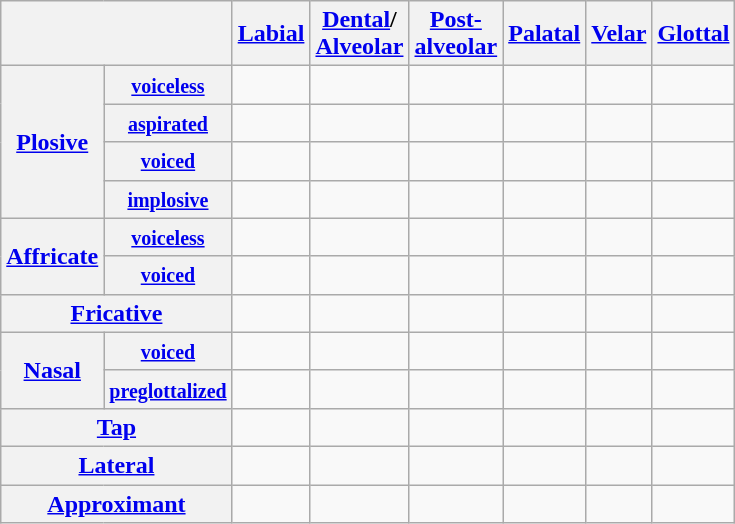<table class="wikitable" style="text-align:center">
<tr>
<th colspan="2"></th>
<th><a href='#'>Labial</a></th>
<th><a href='#'>Dental</a>/<br><a href='#'>Alveolar</a></th>
<th><a href='#'>Post-<br>alveolar</a></th>
<th><a href='#'>Palatal</a></th>
<th><a href='#'>Velar</a></th>
<th><a href='#'>Glottal</a></th>
</tr>
<tr>
<th rowspan="4"><a href='#'>Plosive</a></th>
<th><small><a href='#'>voiceless</a></small></th>
<td></td>
<td></td>
<td></td>
<td></td>
<td></td>
<td></td>
</tr>
<tr>
<th><small><a href='#'>aspirated</a></small></th>
<td></td>
<td></td>
<td></td>
<td></td>
<td></td>
<td></td>
</tr>
<tr>
<th><small><a href='#'>voiced</a></small></th>
<td></td>
<td></td>
<td></td>
<td></td>
<td></td>
<td></td>
</tr>
<tr>
<th><small><a href='#'>implosive</a></small></th>
<td></td>
<td></td>
<td></td>
<td></td>
<td></td>
<td></td>
</tr>
<tr>
<th rowspan="2"><a href='#'>Affricate</a></th>
<th><small><a href='#'>voiceless</a></small></th>
<td></td>
<td></td>
<td></td>
<td></td>
<td></td>
<td></td>
</tr>
<tr>
<th><small><a href='#'>voiced</a></small></th>
<td></td>
<td></td>
<td></td>
<td></td>
<td></td>
<td></td>
</tr>
<tr>
<th colspan="2"><a href='#'>Fricative</a></th>
<td></td>
<td></td>
<td></td>
<td></td>
<td></td>
<td></td>
</tr>
<tr>
<th rowspan="2"><a href='#'>Nasal</a></th>
<th><small><a href='#'>voiced</a></small></th>
<td></td>
<td></td>
<td></td>
<td></td>
<td></td>
<td></td>
</tr>
<tr>
<th><small><a href='#'>preglottalized</a></small></th>
<td></td>
<td></td>
<td></td>
<td></td>
<td></td>
<td></td>
</tr>
<tr>
<th colspan="2"><a href='#'>Tap</a></th>
<td></td>
<td></td>
<td></td>
<td></td>
<td></td>
<td></td>
</tr>
<tr>
<th colspan="2"><a href='#'>Lateral</a></th>
<td></td>
<td></td>
<td></td>
<td></td>
<td></td>
<td></td>
</tr>
<tr>
<th colspan="2"><a href='#'>Approximant</a></th>
<td></td>
<td></td>
<td></td>
<td></td>
<td></td>
<td></td>
</tr>
</table>
